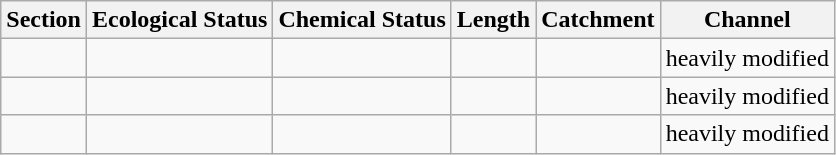<table class="wikitable">
<tr>
<th>Section</th>
<th>Ecological Status</th>
<th>Chemical Status</th>
<th>Length</th>
<th>Catchment</th>
<th>Channel</th>
</tr>
<tr>
<td></td>
<td></td>
<td></td>
<td></td>
<td></td>
<td>heavily modified</td>
</tr>
<tr>
<td></td>
<td></td>
<td></td>
<td></td>
<td></td>
<td>heavily modified</td>
</tr>
<tr>
<td></td>
<td></td>
<td></td>
<td></td>
<td></td>
<td>heavily modified</td>
</tr>
</table>
